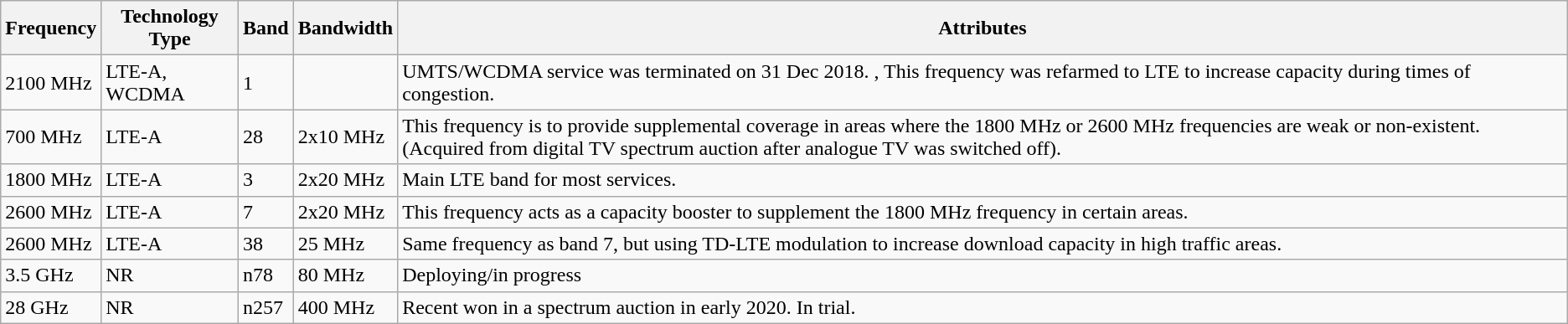<table class="wikitable">
<tr>
<th>Frequency</th>
<th>Technology Type</th>
<th>Band</th>
<th>Bandwidth</th>
<th>Attributes</th>
</tr>
<tr>
<td>2100 MHz</td>
<td>LTE-A, WCDMA</td>
<td>1</td>
<td></td>
<td>UMTS/WCDMA service was terminated on 31 Dec 2018. , This frequency was refarmed to LTE to increase capacity during times of congestion.</td>
</tr>
<tr>
<td>700 MHz</td>
<td>LTE-A</td>
<td>28</td>
<td>2x10 MHz</td>
<td>This frequency is to provide supplemental coverage in areas where the 1800 MHz or 2600 MHz frequencies are weak or non-existent. (Acquired from digital TV spectrum auction after analogue TV was switched off).</td>
</tr>
<tr>
<td>1800 MHz</td>
<td>LTE-A</td>
<td>3</td>
<td>2x20 MHz</td>
<td>Main LTE band for most services.</td>
</tr>
<tr>
<td>2600 MHz</td>
<td>LTE-A</td>
<td>7</td>
<td>2x20 MHz</td>
<td>This frequency acts as a capacity booster to supplement the 1800 MHz frequency in certain areas.</td>
</tr>
<tr>
<td>2600 MHz</td>
<td>LTE-A</td>
<td>38</td>
<td>25 MHz</td>
<td>Same frequency as band 7, but using TD-LTE modulation to increase download capacity in high traffic areas.</td>
</tr>
<tr>
<td>3.5 GHz</td>
<td>NR</td>
<td>n78</td>
<td>80 MHz</td>
<td>Deploying/in progress</td>
</tr>
<tr>
<td>28 GHz</td>
<td>NR</td>
<td>n257</td>
<td>400 MHz</td>
<td>Recent won in a spectrum auction in early 2020. In trial.</td>
</tr>
</table>
